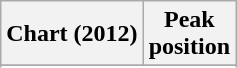<table class="wikitable sortable plainrowheaders">
<tr>
<th scope="col">Chart (2012)</th>
<th scope="col">Peak<br>position</th>
</tr>
<tr>
</tr>
<tr>
</tr>
<tr>
</tr>
</table>
